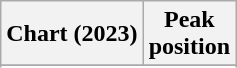<table class="wikitable sortable plainrowheaders" style="text-align:center">
<tr>
<th scope="col">Chart (2023)</th>
<th scope="col">Peak<br>position</th>
</tr>
<tr>
</tr>
<tr>
</tr>
<tr>
</tr>
</table>
